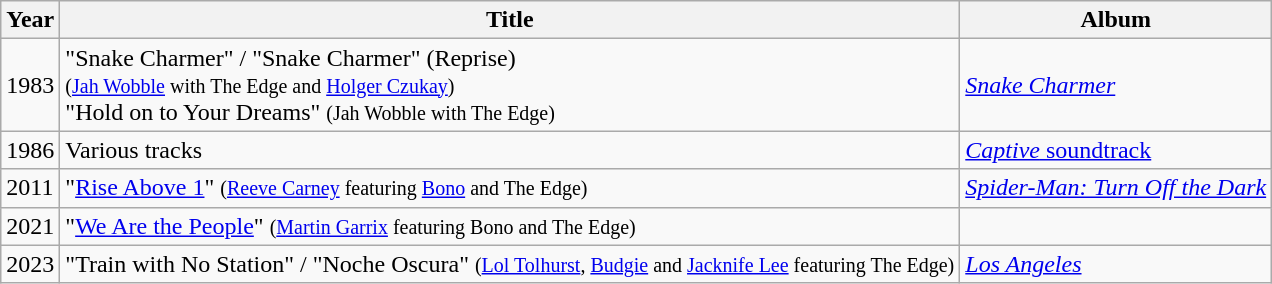<table class="wikitable">
<tr>
<th>Year</th>
<th>Title</th>
<th>Album</th>
</tr>
<tr>
<td>1983</td>
<td>"Snake Charmer" / "Snake Charmer" (Reprise) <small><br>(<a href='#'>Jah Wobble</a> with The Edge and <a href='#'>Holger Czukay</a>)</small><br>"Hold on to Your Dreams" <small>(Jah Wobble with The Edge)</small></td>
<td><em><a href='#'>Snake Charmer</a></em></td>
</tr>
<tr>
<td>1986</td>
<td>Various tracks</td>
<td><a href='#'><em>Captive</em> soundtrack</a></td>
</tr>
<tr>
<td>2011</td>
<td>"<a href='#'>Rise Above 1</a>" <small>(<a href='#'>Reeve Carney</a> featuring <a href='#'>Bono</a> and The Edge)</small></td>
<td><em><a href='#'>Spider-Man: Turn Off the Dark</a></em></td>
</tr>
<tr>
<td>2021</td>
<td>"<a href='#'>We Are the People</a>" <small>(<a href='#'>Martin Garrix</a> featuring Bono and The Edge)</small></td>
<td></td>
</tr>
<tr>
<td>2023</td>
<td>"Train with No Station" / "Noche Oscura" <small>(<a href='#'>Lol Tolhurst</a>, <a href='#'>Budgie</a> and <a href='#'>Jacknife Lee</a> featuring The Edge)</small></td>
<td><em><a href='#'>Los Angeles</a></em></td>
</tr>
</table>
